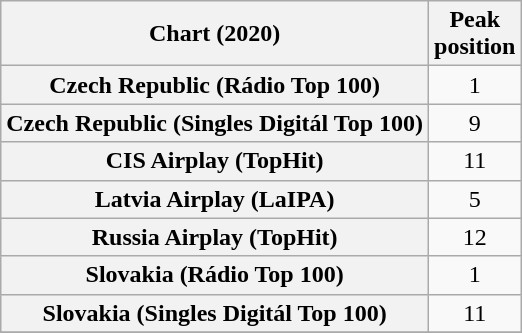<table class="wikitable sortable plainrowheaders" style="text-align:center">
<tr>
<th scope="col">Chart (2020)</th>
<th scope="col">Peak<br>position</th>
</tr>
<tr>
<th scope="row">Czech Republic (Rádio Top 100)</th>
<td>1</td>
</tr>
<tr>
<th scope="row">Czech Republic (Singles Digitál Top 100)</th>
<td>9</td>
</tr>
<tr>
<th scope="row">CIS Airplay (TopHit)</th>
<td>11</td>
</tr>
<tr>
<th scope="row">Latvia Airplay (LaIPA)</th>
<td>5</td>
</tr>
<tr>
<th scope="row">Russia Airplay (TopHit)</th>
<td>12</td>
</tr>
<tr>
<th scope="row">Slovakia (Rádio Top 100)</th>
<td>1</td>
</tr>
<tr>
<th scope="row">Slovakia (Singles Digitál Top 100)</th>
<td>11</td>
</tr>
<tr>
</tr>
</table>
